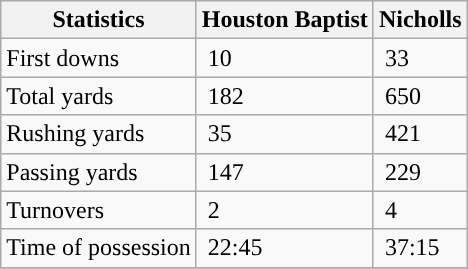<table class="wikitable">
<tr>
<th>Statistics</th>
<th>Houston Baptist</th>
<th>Nicholls</th>
</tr>
<tr>
<td>First downs</td>
<td> 10</td>
<td> 33</td>
</tr>
<tr>
<td>Total yards</td>
<td> 182</td>
<td> 650</td>
</tr>
<tr>
<td>Rushing yards</td>
<td> 35</td>
<td> 421</td>
</tr>
<tr>
<td>Passing yards</td>
<td> 147</td>
<td> 229</td>
</tr>
<tr>
<td>Turnovers</td>
<td> 2</td>
<td> 4</td>
</tr>
<tr>
<td>Time of possession</td>
<td> 22:45</td>
<td> 37:15</td>
</tr>
<tr>
</tr>
</table>
